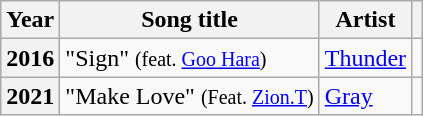<table class="wikitable sortable plainrowheaders">
<tr>
<th scope="col">Year</th>
<th scope="col">Song title</th>
<th scope="col">Artist</th>
<th scope="col" class="unsortable"></th>
</tr>
<tr>
<th scope="row">2016</th>
<td>"Sign" <small>(feat. <a href='#'>Goo Hara</a>)</small></td>
<td><a href='#'>Thunder</a></td>
<td style="text-align:center;"></td>
</tr>
<tr>
<th scope="row">2021</th>
<td>"Make Love" <small>(Feat. <a href='#'>Zion.T</a>)</small></td>
<td><a href='#'>Gray</a></td>
<td style="text-align:center;"></td>
</tr>
</table>
